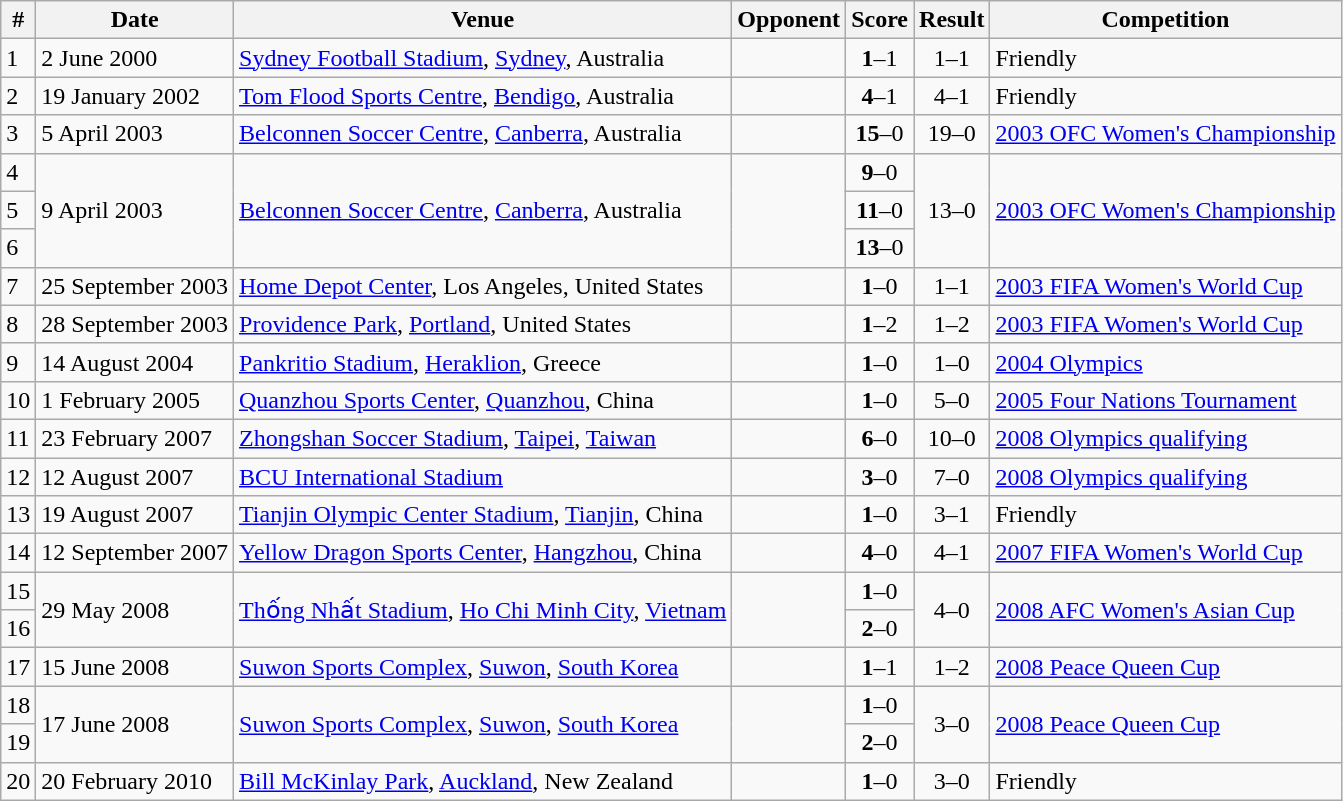<table class="wikitable" style=font-size:100%>
<tr>
<th>#</th>
<th>Date</th>
<th>Venue</th>
<th>Opponent</th>
<th>Score</th>
<th>Result</th>
<th>Competition</th>
</tr>
<tr>
<td>1</td>
<td>2 June 2000</td>
<td><a href='#'>Sydney Football Stadium</a>, <a href='#'>Sydney</a>, Australia</td>
<td></td>
<td align="center"><strong>1</strong>–1</td>
<td align="center">1–1</td>
<td>Friendly</td>
</tr>
<tr>
<td>2</td>
<td>19 January 2002</td>
<td><a href='#'>Tom Flood Sports Centre</a>, <a href='#'>Bendigo</a>, Australia</td>
<td></td>
<td align="center"><strong>4</strong>–1</td>
<td align="center">4–1</td>
<td>Friendly</td>
</tr>
<tr>
<td>3</td>
<td>5 April 2003</td>
<td><a href='#'>Belconnen Soccer Centre</a>, <a href='#'>Canberra</a>, Australia</td>
<td></td>
<td align="center"><strong>15</strong>–0</td>
<td align="center">19–0</td>
<td><a href='#'>2003 OFC Women's Championship</a></td>
</tr>
<tr>
<td>4</td>
<td rowspan=3>9 April 2003</td>
<td rowspan=3><a href='#'>Belconnen Soccer Centre</a>, <a href='#'>Canberra</a>, Australia</td>
<td rowspan=3></td>
<td align="center"><strong>9</strong>–0</td>
<td rowspan=3; align="center">13–0</td>
<td rowspan=3><a href='#'>2003 OFC Women's Championship</a></td>
</tr>
<tr>
<td>5</td>
<td align="center"><strong>11</strong>–0</td>
</tr>
<tr>
<td>6</td>
<td align="center"><strong>13</strong>–0</td>
</tr>
<tr>
<td>7</td>
<td>25 September 2003</td>
<td><a href='#'>Home Depot Center</a>, Los Angeles, United States</td>
<td></td>
<td align="center"><strong>1</strong>–0</td>
<td align="center">1–1</td>
<td><a href='#'>2003 FIFA Women's World Cup</a></td>
</tr>
<tr>
<td>8</td>
<td>28 September 2003</td>
<td><a href='#'>Providence Park</a>, <a href='#'>Portland</a>, United States</td>
<td></td>
<td align="center"><strong>1</strong>–2</td>
<td align="Center">1–2</td>
<td><a href='#'>2003 FIFA Women's World Cup</a></td>
</tr>
<tr>
<td>9</td>
<td>14 August 2004</td>
<td><a href='#'>Pankritio Stadium</a>, <a href='#'>Heraklion</a>, Greece</td>
<td></td>
<td align="center"><strong>1</strong>–0</td>
<td align="center">1–0</td>
<td><a href='#'>2004 Olympics</a></td>
</tr>
<tr>
<td>10</td>
<td>1 February 2005</td>
<td><a href='#'>Quanzhou Sports Center</a>, <a href='#'>Quanzhou</a>, China</td>
<td></td>
<td align="center"><strong>1</strong>–0</td>
<td align="center">5–0</td>
<td><a href='#'>2005 Four Nations Tournament</a></td>
</tr>
<tr>
<td>11</td>
<td>23 February 2007</td>
<td><a href='#'>Zhongshan Soccer Stadium</a>, <a href='#'>Taipei</a>, <a href='#'>Taiwan</a></td>
<td></td>
<td align="center"><strong>6</strong>–0</td>
<td align="center">10–0</td>
<td><a href='#'>2008 Olympics qualifying</a></td>
</tr>
<tr>
<td>12</td>
<td>12 August 2007</td>
<td><a href='#'>BCU International Stadium</a></td>
<td></td>
<td align="center"><strong>3</strong>–0</td>
<td align="center">7–0</td>
<td><a href='#'>2008 Olympics qualifying</a></td>
</tr>
<tr>
<td>13</td>
<td>19 August 2007</td>
<td><a href='#'>Tianjin Olympic Center Stadium</a>, <a href='#'>Tianjin</a>, China</td>
<td></td>
<td align="center"><strong>1</strong>–0</td>
<td align="center">3–1</td>
<td>Friendly</td>
</tr>
<tr>
<td>14</td>
<td>12 September 2007</td>
<td><a href='#'>Yellow Dragon Sports Center</a>, <a href='#'>Hangzhou</a>, China</td>
<td></td>
<td align="center"><strong>4</strong>–0</td>
<td align="center">4–1</td>
<td><a href='#'>2007 FIFA Women's World Cup</a></td>
</tr>
<tr>
<td>15</td>
<td rowspan=2>29 May 2008</td>
<td rowspan=2><a href='#'>Thống Nhất Stadium</a>, <a href='#'>Ho Chi Minh City</a>, <a href='#'>Vietnam</a></td>
<td rowspan=2></td>
<td align="center"><strong>1</strong>–0</td>
<td rowspan=2; align="center">4–0</td>
<td rowspan=2><a href='#'>2008 AFC Women's Asian Cup</a></td>
</tr>
<tr>
<td>16</td>
<td align="center"><strong>2</strong>–0</td>
</tr>
<tr>
<td>17</td>
<td>15 June 2008</td>
<td><a href='#'>Suwon Sports Complex</a>, <a href='#'>Suwon</a>, <a href='#'>South Korea</a></td>
<td></td>
<td align="center"><strong>1</strong>–1</td>
<td align="center">1–2</td>
<td><a href='#'>2008 Peace Queen Cup</a></td>
</tr>
<tr>
<td>18</td>
<td rowspan=2>17 June 2008</td>
<td rowspan=2><a href='#'>Suwon Sports Complex</a>, <a href='#'>Suwon</a>, <a href='#'>South Korea</a></td>
<td rowspan=2></td>
<td align=center><strong>1</strong>–0</td>
<td rowspan=2; align="center">3–0</td>
<td rowspan=2><a href='#'>2008 Peace Queen Cup</a></td>
</tr>
<tr>
<td>19</td>
<td align="center"><strong>2</strong>–0</td>
</tr>
<tr>
<td>20</td>
<td>20 February 2010</td>
<td><a href='#'>Bill McKinlay Park</a>, <a href='#'>Auckland</a>, New Zealand</td>
<td></td>
<td align="center"><strong>1</strong>–0</td>
<td align="center">3–0</td>
<td>Friendly</td>
</tr>
</table>
